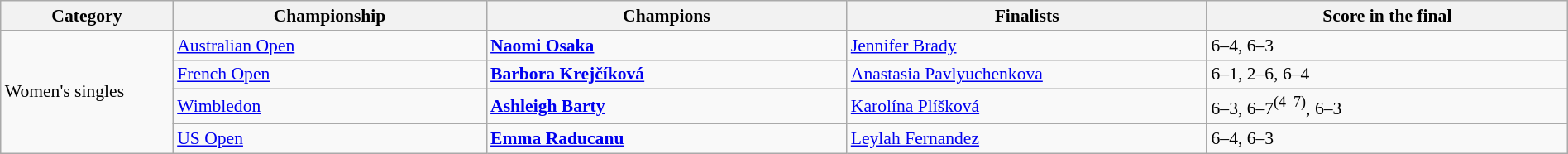<table class="wikitable" style="font-size:90%;" width=100%>
<tr>
<th style="width: 11%;">Category</th>
<th style="width: 20%;">Championship</th>
<th style="width: 23%;">Champions</th>
<th style="width: 23%;">Finalists</th>
<th style="width: 23%;">Score in the final</th>
</tr>
<tr>
<td rowspan="4">Women's singles</td>
<td><a href='#'>Australian Open</a></td>
<td> <strong><a href='#'>Naomi Osaka</a></strong></td>
<td> <a href='#'>Jennifer Brady</a></td>
<td>6–4, 6–3</td>
</tr>
<tr>
<td><a href='#'>French Open</a></td>
<td> <strong><a href='#'>Barbora Krejčíková</a></strong></td>
<td> <a href='#'>Anastasia Pavlyuchenkova</a></td>
<td>6–1, 2–6, 6–4</td>
</tr>
<tr>
<td><a href='#'>Wimbledon</a></td>
<td> <strong><a href='#'>Ashleigh Barty</a></strong></td>
<td> <a href='#'>Karolína Plíšková</a></td>
<td>6–3, 6–7<sup>(4–7)</sup>, 6–3</td>
</tr>
<tr>
<td><a href='#'>US Open</a></td>
<td> <strong><a href='#'>Emma Raducanu</a></strong></td>
<td> <a href='#'>Leylah Fernandez</a></td>
<td>6–4, 6–3</td>
</tr>
</table>
